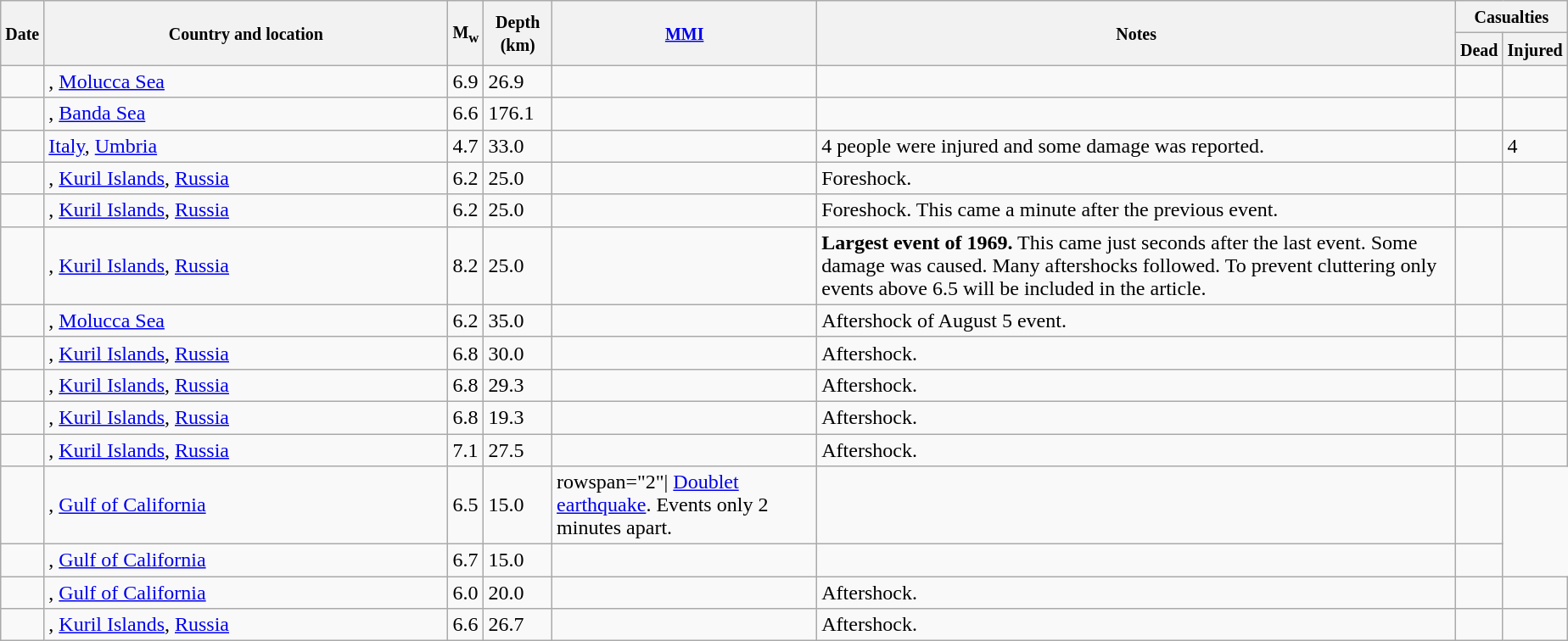<table class="wikitable sortable sort-under" style="border:1px black; margin-left:1em;">
<tr>
<th rowspan="2"><small>Date</small></th>
<th rowspan="2" style="width: 310px"><small>Country and location</small></th>
<th rowspan="2"><small>M<sub>w</sub></small></th>
<th rowspan="2"><small>Depth (km)</small></th>
<th rowspan="2"><small><a href='#'>MMI</a></small></th>
<th rowspan="2" class="unsortable"><small>Notes</small></th>
<th colspan="2"><small>Casualties</small></th>
</tr>
<tr>
<th><small>Dead</small></th>
<th><small>Injured</small></th>
</tr>
<tr>
<td></td>
<td>, <a href='#'>Molucca Sea</a></td>
<td>6.9</td>
<td>26.9</td>
<td></td>
<td></td>
<td></td>
<td></td>
</tr>
<tr>
<td></td>
<td>, <a href='#'>Banda Sea</a></td>
<td>6.6</td>
<td>176.1</td>
<td></td>
<td></td>
<td></td>
<td></td>
</tr>
<tr>
<td></td>
<td> <a href='#'>Italy</a>, <a href='#'>Umbria</a></td>
<td>4.7</td>
<td>33.0</td>
<td></td>
<td>4 people were injured and some damage was reported.</td>
<td></td>
<td>4</td>
</tr>
<tr>
<td></td>
<td>, <a href='#'>Kuril Islands</a>, <a href='#'>Russia</a></td>
<td>6.2</td>
<td>25.0</td>
<td></td>
<td>Foreshock.</td>
<td></td>
<td></td>
</tr>
<tr>
<td></td>
<td>, <a href='#'>Kuril Islands</a>, <a href='#'>Russia</a></td>
<td>6.2</td>
<td>25.0</td>
<td></td>
<td>Foreshock. This came a minute after the previous event.</td>
<td></td>
<td></td>
</tr>
<tr>
<td></td>
<td>, <a href='#'>Kuril Islands</a>, <a href='#'>Russia</a></td>
<td>8.2</td>
<td>25.0</td>
<td></td>
<td><strong>Largest event of 1969.</strong> This came just seconds after the last event. Some damage was caused. Many aftershocks followed. To prevent cluttering only events above 6.5 will be included in the article.</td>
<td></td>
<td></td>
</tr>
<tr>
<td></td>
<td>, <a href='#'>Molucca Sea</a></td>
<td>6.2</td>
<td>35.0</td>
<td></td>
<td>Aftershock of August 5 event.</td>
<td></td>
<td></td>
</tr>
<tr>
<td></td>
<td>, <a href='#'>Kuril Islands</a>, <a href='#'>Russia</a></td>
<td>6.8</td>
<td>30.0</td>
<td></td>
<td>Aftershock.</td>
<td></td>
<td></td>
</tr>
<tr>
<td></td>
<td>, <a href='#'>Kuril Islands</a>, <a href='#'>Russia</a></td>
<td>6.8</td>
<td>29.3</td>
<td></td>
<td>Aftershock.</td>
<td></td>
<td></td>
</tr>
<tr>
<td></td>
<td>, <a href='#'>Kuril Islands</a>, <a href='#'>Russia</a></td>
<td>6.8</td>
<td>19.3</td>
<td></td>
<td>Aftershock.</td>
<td></td>
<td></td>
</tr>
<tr>
<td></td>
<td>, <a href='#'>Kuril Islands</a>, <a href='#'>Russia</a></td>
<td>7.1</td>
<td>27.5</td>
<td></td>
<td>Aftershock.</td>
<td></td>
<td></td>
</tr>
<tr>
<td></td>
<td>, <a href='#'>Gulf of California</a></td>
<td>6.5</td>
<td>15.0</td>
<td>rowspan="2"| <a href='#'>Doublet earthquake</a>. Events only 2 minutes apart.</td>
<td></td>
<td></td>
</tr>
<tr>
<td></td>
<td>, <a href='#'>Gulf of California</a></td>
<td>6.7</td>
<td>15.0</td>
<td></td>
<td></td>
<td></td>
</tr>
<tr>
<td></td>
<td>, <a href='#'>Gulf of California</a></td>
<td>6.0</td>
<td>20.0</td>
<td></td>
<td>Aftershock.</td>
<td></td>
<td></td>
</tr>
<tr>
<td></td>
<td>, <a href='#'>Kuril Islands</a>, <a href='#'>Russia</a></td>
<td>6.6</td>
<td>26.7</td>
<td></td>
<td>Aftershock.</td>
<td></td>
<td></td>
</tr>
</table>
